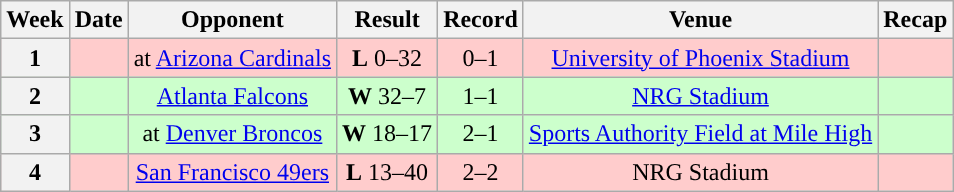<table class="wikitable" style="text-align:center">
<tr>
<th>Week</th>
<th>Date</th>
<th>Opponent</th>
<th>Result</th>
<th>Record</th>
<th>Venue</th>
<th>Recap</th>
</tr>
<tr style="background:#fcc">
<th>1</th>
<td></td>
<td>at <a href='#'>Arizona Cardinals</a></td>
<td><strong>L</strong> 0–32</td>
<td>0–1</td>
<td><a href='#'>University of Phoenix Stadium</a></td>
<td></td>
</tr>
<tr style="background:#cfc; text-align:center;">
<th>2</th>
<td></td>
<td><a href='#'>Atlanta Falcons</a></td>
<td><strong>W</strong> 32–7</td>
<td>1–1</td>
<td><a href='#'>NRG Stadium</a></td>
<td></td>
</tr>
<tr style="background:#cfc">
<th>3</th>
<td></td>
<td>at <a href='#'>Denver Broncos</a></td>
<td><strong>W</strong> 18–17</td>
<td>2–1</td>
<td><a href='#'>Sports Authority Field at Mile High</a></td>
<td></td>
</tr>
<tr style="background:#fcc">
<th>4</th>
<td></td>
<td><a href='#'>San Francisco 49ers</a></td>
<td><strong>L</strong> 13–40</td>
<td>2–2</td>
<td>NRG Stadium</td>
<td></td>
</tr>
</table>
